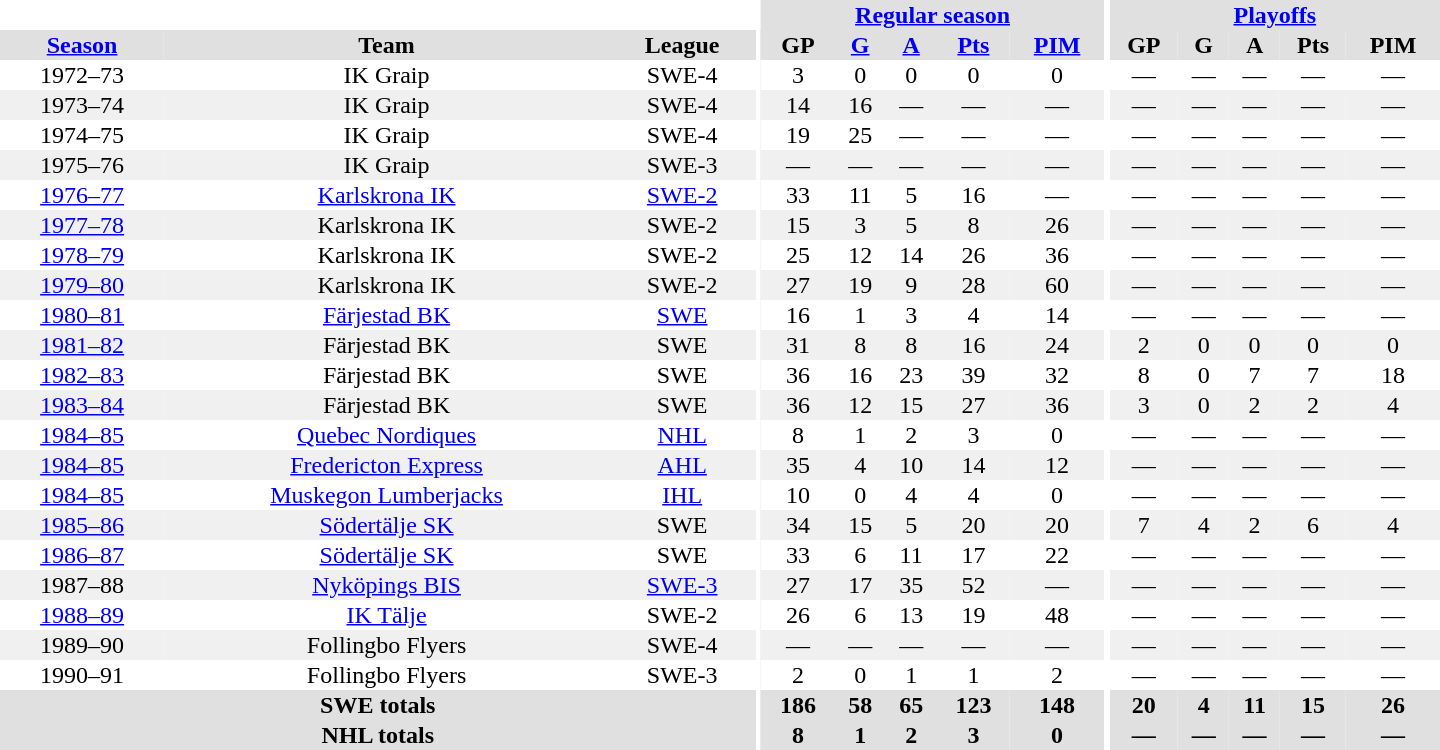<table border="0" cellpadding="1" cellspacing="0" style="text-align:center; width:60em">
<tr bgcolor="#e0e0e0">
<th colspan="3" bgcolor="#ffffff"></th>
<th rowspan="100" bgcolor="#ffffff"></th>
<th colspan="5"><a href='#'>Regular season</a></th>
<th rowspan="100" bgcolor="#ffffff"></th>
<th colspan="5"><a href='#'>Playoffs</a></th>
</tr>
<tr bgcolor="#e0e0e0">
<th><a href='#'>Season</a></th>
<th>Team</th>
<th>League</th>
<th>GP</th>
<th><a href='#'>G</a></th>
<th><a href='#'>A</a></th>
<th><a href='#'>Pts</a></th>
<th><a href='#'>PIM</a></th>
<th>GP</th>
<th>G</th>
<th>A</th>
<th>Pts</th>
<th>PIM</th>
</tr>
<tr>
<td>1972–73</td>
<td>IK Graip</td>
<td>SWE-4</td>
<td>3</td>
<td>0</td>
<td>0</td>
<td>0</td>
<td>0</td>
<td>—</td>
<td>—</td>
<td>—</td>
<td>—</td>
<td>—</td>
</tr>
<tr bgcolor="#f0f0f0">
<td>1973–74</td>
<td>IK Graip</td>
<td>SWE-4</td>
<td>14</td>
<td>16</td>
<td>—</td>
<td>—</td>
<td>—</td>
<td>—</td>
<td>—</td>
<td>—</td>
<td>—</td>
<td>—</td>
</tr>
<tr>
<td>1974–75</td>
<td>IK Graip</td>
<td>SWE-4</td>
<td>19</td>
<td>25</td>
<td>—</td>
<td>—</td>
<td>—</td>
<td>—</td>
<td>—</td>
<td>—</td>
<td>—</td>
<td>—</td>
</tr>
<tr bgcolor="#f0f0f0">
<td>1975–76</td>
<td>IK Graip</td>
<td>SWE-3</td>
<td>—</td>
<td>—</td>
<td>—</td>
<td>—</td>
<td>—</td>
<td>—</td>
<td>—</td>
<td>—</td>
<td>—</td>
<td>—</td>
</tr>
<tr>
<td><a href='#'>1976–77</a></td>
<td><a href='#'>Karlskrona IK</a></td>
<td><a href='#'>SWE-2</a></td>
<td>33</td>
<td>11</td>
<td>5</td>
<td>16</td>
<td>—</td>
<td>—</td>
<td>—</td>
<td>—</td>
<td>—</td>
<td>—</td>
</tr>
<tr bgcolor="#f0f0f0">
<td><a href='#'>1977–78</a></td>
<td>Karlskrona IK</td>
<td>SWE-2</td>
<td>15</td>
<td>3</td>
<td>5</td>
<td>8</td>
<td>26</td>
<td>—</td>
<td>—</td>
<td>—</td>
<td>—</td>
<td>—</td>
</tr>
<tr>
<td><a href='#'>1978–79</a></td>
<td>Karlskrona IK</td>
<td>SWE-2</td>
<td>25</td>
<td>12</td>
<td>14</td>
<td>26</td>
<td>36</td>
<td>—</td>
<td>—</td>
<td>—</td>
<td>—</td>
<td>—</td>
</tr>
<tr bgcolor="#f0f0f0">
<td><a href='#'>1979–80</a></td>
<td>Karlskrona IK</td>
<td>SWE-2</td>
<td>27</td>
<td>19</td>
<td>9</td>
<td>28</td>
<td>60</td>
<td>—</td>
<td>—</td>
<td>—</td>
<td>—</td>
<td>—</td>
</tr>
<tr>
<td><a href='#'>1980–81</a></td>
<td><a href='#'>Färjestad BK</a></td>
<td><a href='#'>SWE</a></td>
<td>16</td>
<td>1</td>
<td>3</td>
<td>4</td>
<td>14</td>
<td>—</td>
<td>—</td>
<td>—</td>
<td>—</td>
<td>—</td>
</tr>
<tr bgcolor="#f0f0f0">
<td><a href='#'>1981–82</a></td>
<td>Färjestad BK</td>
<td>SWE</td>
<td>31</td>
<td>8</td>
<td>8</td>
<td>16</td>
<td>24</td>
<td>2</td>
<td>0</td>
<td>0</td>
<td>0</td>
<td>0</td>
</tr>
<tr>
<td><a href='#'>1982–83</a></td>
<td>Färjestad BK</td>
<td>SWE</td>
<td>36</td>
<td>16</td>
<td>23</td>
<td>39</td>
<td>32</td>
<td>8</td>
<td>0</td>
<td>7</td>
<td>7</td>
<td>18</td>
</tr>
<tr bgcolor="#f0f0f0">
<td><a href='#'>1983–84</a></td>
<td>Färjestad BK</td>
<td>SWE</td>
<td>36</td>
<td>12</td>
<td>15</td>
<td>27</td>
<td>36</td>
<td>3</td>
<td>0</td>
<td>2</td>
<td>2</td>
<td>4</td>
</tr>
<tr>
<td><a href='#'>1984–85</a></td>
<td><a href='#'>Quebec Nordiques</a></td>
<td><a href='#'>NHL</a></td>
<td>8</td>
<td>1</td>
<td>2</td>
<td>3</td>
<td>0</td>
<td>—</td>
<td>—</td>
<td>—</td>
<td>—</td>
<td>—</td>
</tr>
<tr bgcolor="#f0f0f0">
<td><a href='#'>1984–85</a></td>
<td><a href='#'>Fredericton Express</a></td>
<td><a href='#'>AHL</a></td>
<td>35</td>
<td>4</td>
<td>10</td>
<td>14</td>
<td>12</td>
<td>—</td>
<td>—</td>
<td>—</td>
<td>—</td>
<td>—</td>
</tr>
<tr>
<td><a href='#'>1984–85</a></td>
<td><a href='#'>Muskegon Lumberjacks</a></td>
<td><a href='#'>IHL</a></td>
<td>10</td>
<td>0</td>
<td>4</td>
<td>4</td>
<td>0</td>
<td>—</td>
<td>—</td>
<td>—</td>
<td>—</td>
<td>—</td>
</tr>
<tr bgcolor="#f0f0f0">
<td><a href='#'>1985–86</a></td>
<td><a href='#'>Södertälje SK</a></td>
<td>SWE</td>
<td>34</td>
<td>15</td>
<td>5</td>
<td>20</td>
<td>20</td>
<td>7</td>
<td>4</td>
<td>2</td>
<td>6</td>
<td>4</td>
</tr>
<tr>
<td><a href='#'>1986–87</a></td>
<td><a href='#'>Södertälje SK</a></td>
<td>SWE</td>
<td>33</td>
<td>6</td>
<td>11</td>
<td>17</td>
<td>22</td>
<td>—</td>
<td>—</td>
<td>—</td>
<td>—</td>
<td>—</td>
</tr>
<tr bgcolor="#f0f0f0">
<td>1987–88</td>
<td><a href='#'>Nyköpings BIS</a></td>
<td><a href='#'>SWE-3</a></td>
<td>27</td>
<td>17</td>
<td>35</td>
<td>52</td>
<td>—</td>
<td>—</td>
<td>—</td>
<td>—</td>
<td>—</td>
<td>—</td>
</tr>
<tr>
<td><a href='#'>1988–89</a></td>
<td><a href='#'>IK Tälje</a></td>
<td>SWE-2</td>
<td>26</td>
<td>6</td>
<td>13</td>
<td>19</td>
<td>48</td>
<td>—</td>
<td>—</td>
<td>—</td>
<td>—</td>
<td>—</td>
</tr>
<tr bgcolor="#f0f0f0">
<td>1989–90</td>
<td>Follingbo Flyers</td>
<td>SWE-4</td>
<td>—</td>
<td>—</td>
<td>—</td>
<td>—</td>
<td>—</td>
<td>—</td>
<td>—</td>
<td>—</td>
<td>—</td>
<td>—</td>
</tr>
<tr>
<td>1990–91</td>
<td>Follingbo Flyers</td>
<td>SWE-3</td>
<td>2</td>
<td>0</td>
<td>1</td>
<td>1</td>
<td>2</td>
<td>—</td>
<td>—</td>
<td>—</td>
<td>—</td>
<td>—</td>
</tr>
<tr bgcolor="#e0e0e0">
<th colspan="3">SWE totals</th>
<th>186</th>
<th>58</th>
<th>65</th>
<th>123</th>
<th>148</th>
<th>20</th>
<th>4</th>
<th>11</th>
<th>15</th>
<th>26</th>
</tr>
<tr bgcolor="#e0e0e0">
<th colspan="3">NHL totals</th>
<th>8</th>
<th>1</th>
<th>2</th>
<th>3</th>
<th>0</th>
<th>—</th>
<th>—</th>
<th>—</th>
<th>—</th>
<th>—</th>
</tr>
</table>
